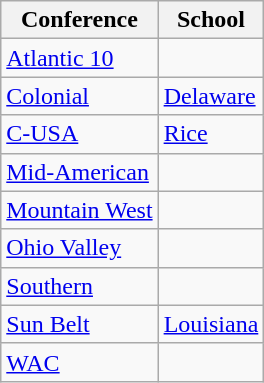<table class="wikitable sortable">
<tr>
<th>Conference</th>
<th>School</th>
</tr>
<tr>
<td><a href='#'>Atlantic 10</a></td>
<td></td>
</tr>
<tr>
<td><a href='#'>Colonial</a></td>
<td><a href='#'>Delaware</a></td>
</tr>
<tr>
<td><a href='#'>C-USA</a></td>
<td><a href='#'>Rice</a></td>
</tr>
<tr>
<td><a href='#'>Mid-American</a></td>
<td></td>
</tr>
<tr>
<td><a href='#'>Mountain West</a></td>
<td></td>
</tr>
<tr>
<td><a href='#'>Ohio Valley</a></td>
<td></td>
</tr>
<tr>
<td><a href='#'>Southern</a></td>
<td></td>
</tr>
<tr>
<td><a href='#'>Sun Belt</a></td>
<td><a href='#'>Louisiana</a></td>
</tr>
<tr>
<td><a href='#'>WAC</a></td>
<td></td>
</tr>
</table>
